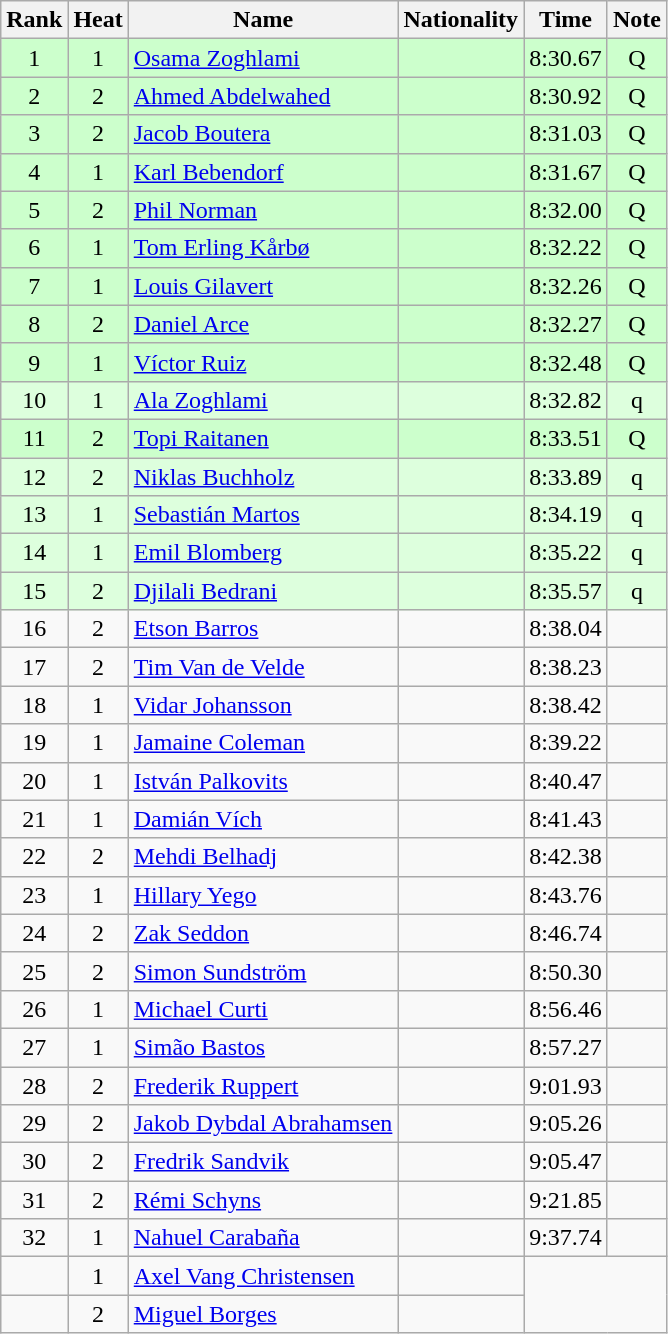<table class="wikitable sortable" style="text-align:center">
<tr>
<th>Rank</th>
<th>Heat</th>
<th>Name</th>
<th>Nationality</th>
<th>Time</th>
<th>Note</th>
</tr>
<tr bgcolor=ccffcc>
<td>1</td>
<td>1</td>
<td align=left><a href='#'>Osama Zoghlami</a></td>
<td align=left></td>
<td>8:30.67</td>
<td>Q</td>
</tr>
<tr bgcolor=ccffcc>
<td>2</td>
<td>2</td>
<td align=left><a href='#'>Ahmed Abdelwahed</a></td>
<td align=left></td>
<td>8:30.92</td>
<td>Q</td>
</tr>
<tr bgcolor=ccffcc>
<td>3</td>
<td>2</td>
<td align=left><a href='#'>Jacob Boutera</a></td>
<td align=left></td>
<td>8:31.03</td>
<td>Q</td>
</tr>
<tr bgcolor=ccffcc>
<td>4</td>
<td>1</td>
<td align=left><a href='#'>Karl Bebendorf</a></td>
<td align=left></td>
<td>8:31.67</td>
<td>Q</td>
</tr>
<tr bgcolor=ccffcc>
<td>5</td>
<td>2</td>
<td align=left><a href='#'>Phil Norman</a></td>
<td align=left></td>
<td>8:32.00</td>
<td>Q</td>
</tr>
<tr bgcolor=ccffcc>
<td>6</td>
<td>1</td>
<td align=left><a href='#'>Tom Erling Kårbø</a></td>
<td align=left></td>
<td>8:32.22</td>
<td>Q</td>
</tr>
<tr bgcolor=ccffcc>
<td>7</td>
<td>1</td>
<td align=left><a href='#'>Louis Gilavert</a></td>
<td align=left></td>
<td>8:32.26</td>
<td>Q</td>
</tr>
<tr bgcolor=ccffcc>
<td>8</td>
<td>2</td>
<td align=left><a href='#'>Daniel Arce</a></td>
<td align=left></td>
<td>8:32.27</td>
<td>Q</td>
</tr>
<tr bgcolor=ccffcc>
<td>9</td>
<td>1</td>
<td align=left><a href='#'>Víctor Ruiz</a></td>
<td align=left></td>
<td>8:32.48</td>
<td>Q</td>
</tr>
<tr bgcolor=ddffdd>
<td>10</td>
<td>1</td>
<td align=left><a href='#'>Ala Zoghlami</a></td>
<td align=left></td>
<td>8:32.82</td>
<td>q</td>
</tr>
<tr bgcolor=ccffcc>
<td>11</td>
<td>2</td>
<td align=left><a href='#'>Topi Raitanen</a></td>
<td align=left></td>
<td>8:33.51</td>
<td>Q</td>
</tr>
<tr bgcolor=ddffdd>
<td>12</td>
<td>2</td>
<td align=left><a href='#'>Niklas Buchholz</a></td>
<td align=left></td>
<td>8:33.89</td>
<td>q</td>
</tr>
<tr bgcolor=ddffdd>
<td>13</td>
<td>1</td>
<td align=left><a href='#'>Sebastián Martos</a></td>
<td align=left></td>
<td>8:34.19</td>
<td>q</td>
</tr>
<tr bgcolor=ddffdd>
<td>14</td>
<td>1</td>
<td align=left><a href='#'>Emil Blomberg</a></td>
<td align=left></td>
<td>8:35.22</td>
<td>q</td>
</tr>
<tr bgcolor=ddffdd>
<td>15</td>
<td>2</td>
<td align=left><a href='#'>Djilali Bedrani</a></td>
<td align=left></td>
<td>8:35.57</td>
<td>q</td>
</tr>
<tr>
<td>16</td>
<td>2</td>
<td align=left><a href='#'>Etson Barros</a></td>
<td align=left></td>
<td>8:38.04</td>
<td></td>
</tr>
<tr>
<td>17</td>
<td>2</td>
<td align=left><a href='#'>Tim Van de Velde</a></td>
<td align=left></td>
<td>8:38.23</td>
<td></td>
</tr>
<tr>
<td>18</td>
<td>1</td>
<td align=left><a href='#'>Vidar Johansson</a></td>
<td align=left></td>
<td>8:38.42</td>
<td></td>
</tr>
<tr>
<td>19</td>
<td>1</td>
<td align=left><a href='#'>Jamaine Coleman</a></td>
<td align=left></td>
<td>8:39.22</td>
<td></td>
</tr>
<tr>
<td>20</td>
<td>1</td>
<td align=left><a href='#'>István Palkovits</a></td>
<td align=left></td>
<td>8:40.47</td>
<td></td>
</tr>
<tr>
<td>21</td>
<td>1</td>
<td align=left><a href='#'>Damián Vích</a></td>
<td align=left></td>
<td>8:41.43</td>
<td></td>
</tr>
<tr>
<td>22</td>
<td>2</td>
<td align=left><a href='#'>Mehdi Belhadj</a></td>
<td align=left></td>
<td>8:42.38</td>
<td></td>
</tr>
<tr>
<td>23</td>
<td>1</td>
<td align=left><a href='#'>Hillary Yego</a></td>
<td align=left></td>
<td>8:43.76</td>
<td></td>
</tr>
<tr>
<td>24</td>
<td>2</td>
<td align=left><a href='#'>Zak Seddon</a></td>
<td align=left></td>
<td>8:46.74</td>
<td></td>
</tr>
<tr>
<td>25</td>
<td>2</td>
<td align=left><a href='#'>Simon Sundström</a></td>
<td align=left></td>
<td>8:50.30</td>
<td></td>
</tr>
<tr>
<td>26</td>
<td>1</td>
<td align=left><a href='#'>Michael Curti</a></td>
<td align=left></td>
<td>8:56.46</td>
<td></td>
</tr>
<tr>
<td>27</td>
<td>1</td>
<td align=left><a href='#'>Simão Bastos</a></td>
<td align=left></td>
<td>8:57.27</td>
<td></td>
</tr>
<tr>
<td>28</td>
<td>2</td>
<td align=left><a href='#'>Frederik Ruppert</a></td>
<td align=left></td>
<td>9:01.93</td>
<td></td>
</tr>
<tr>
<td>29</td>
<td>2</td>
<td align=left><a href='#'>Jakob Dybdal Abrahamsen</a></td>
<td align=left></td>
<td>9:05.26</td>
<td></td>
</tr>
<tr>
<td>30</td>
<td>2</td>
<td align=left><a href='#'>Fredrik Sandvik</a></td>
<td align=left></td>
<td>9:05.47</td>
<td></td>
</tr>
<tr>
<td>31</td>
<td>2</td>
<td align=left><a href='#'>Rémi Schyns</a></td>
<td align=left></td>
<td>9:21.85</td>
<td></td>
</tr>
<tr>
<td>32</td>
<td>1</td>
<td align=left><a href='#'>Nahuel Carabaña</a></td>
<td align=left></td>
<td>9:37.74</td>
<td></td>
</tr>
<tr>
<td></td>
<td>1</td>
<td align=left><a href='#'>Axel Vang Christensen</a></td>
<td align=left></td>
<td colspan=2 rowspan=2></td>
</tr>
<tr>
<td></td>
<td>2</td>
<td align=left><a href='#'>Miguel Borges</a></td>
<td align=left></td>
</tr>
</table>
